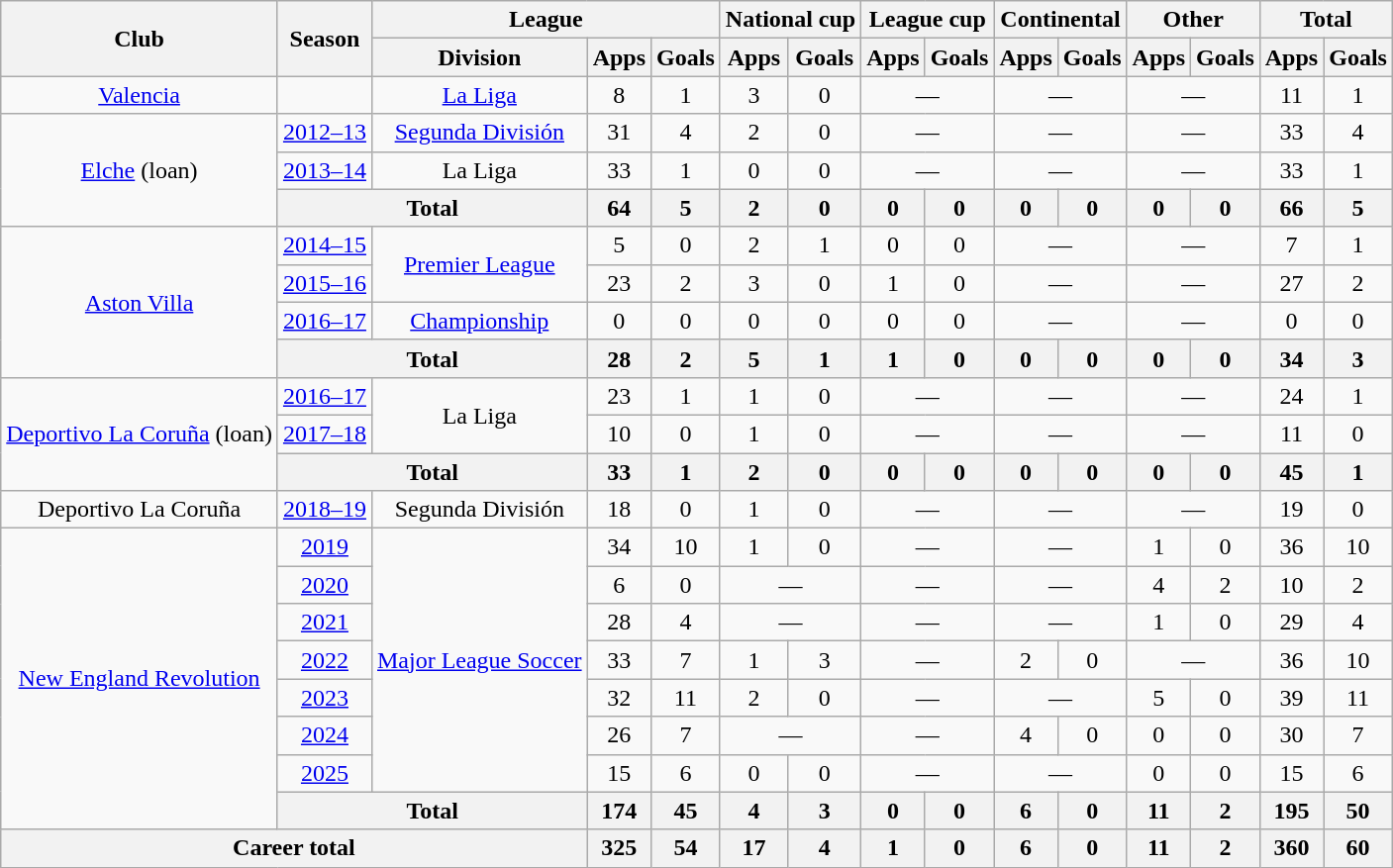<table class="wikitable" style="text-align:center">
<tr>
<th rowspan="2">Club</th>
<th rowspan="2">Season</th>
<th colspan="3">League</th>
<th colspan="2">National cup</th>
<th colspan="2">League cup</th>
<th colspan="2">Continental</th>
<th colspan="2">Other</th>
<th colspan="2">Total</th>
</tr>
<tr>
<th>Division</th>
<th>Apps</th>
<th>Goals</th>
<th>Apps</th>
<th>Goals</th>
<th>Apps</th>
<th>Goals</th>
<th>Apps</th>
<th>Goals</th>
<th>Apps</th>
<th>Goals</th>
<th>Apps</th>
<th>Goals</th>
</tr>
<tr>
<td><a href='#'>Valencia</a></td>
<td></td>
<td><a href='#'>La Liga</a></td>
<td>8</td>
<td>1</td>
<td>3</td>
<td>0</td>
<td colspan="2">—</td>
<td colspan="2">—</td>
<td colspan="2">—</td>
<td>11</td>
<td>1</td>
</tr>
<tr>
<td rowspan="3"><a href='#'>Elche</a> (loan)</td>
<td><a href='#'>2012–13</a></td>
<td><a href='#'>Segunda División</a></td>
<td>31</td>
<td>4</td>
<td>2</td>
<td>0</td>
<td colspan="2">—</td>
<td colspan="2">—</td>
<td colspan="2">—</td>
<td>33</td>
<td>4</td>
</tr>
<tr>
<td><a href='#'>2013–14</a></td>
<td>La Liga</td>
<td>33</td>
<td>1</td>
<td>0</td>
<td>0</td>
<td colspan="2">—</td>
<td colspan="2">—</td>
<td colspan="2">—</td>
<td>33</td>
<td>1</td>
</tr>
<tr>
<th colspan="2">Total</th>
<th>64</th>
<th>5</th>
<th>2</th>
<th>0</th>
<th>0</th>
<th>0</th>
<th>0</th>
<th>0</th>
<th>0</th>
<th>0</th>
<th>66</th>
<th>5</th>
</tr>
<tr>
<td rowspan="4"><a href='#'>Aston Villa</a></td>
<td><a href='#'>2014–15</a></td>
<td rowspan="2"><a href='#'>Premier League</a></td>
<td>5</td>
<td>0</td>
<td>2</td>
<td>1</td>
<td>0</td>
<td>0</td>
<td colspan="2">—</td>
<td colspan="2">—</td>
<td>7</td>
<td>1</td>
</tr>
<tr>
<td><a href='#'>2015–16</a></td>
<td>23</td>
<td>2</td>
<td>3</td>
<td>0</td>
<td>1</td>
<td>0</td>
<td colspan="2">—</td>
<td colspan="2">—</td>
<td>27</td>
<td>2</td>
</tr>
<tr>
<td><a href='#'>2016–17</a></td>
<td><a href='#'>Championship</a></td>
<td>0</td>
<td>0</td>
<td>0</td>
<td>0</td>
<td>0</td>
<td>0</td>
<td colspan="2">—</td>
<td colspan="2">—</td>
<td>0</td>
<td>0</td>
</tr>
<tr>
<th colspan="2">Total</th>
<th>28</th>
<th>2</th>
<th>5</th>
<th>1</th>
<th>1</th>
<th>0</th>
<th>0</th>
<th>0</th>
<th>0</th>
<th>0</th>
<th>34</th>
<th>3</th>
</tr>
<tr>
<td rowspan="3"><a href='#'>Deportivo La Coruña</a> (loan)</td>
<td><a href='#'>2016–17</a></td>
<td rowspan="2">La Liga</td>
<td>23</td>
<td>1</td>
<td>1</td>
<td>0</td>
<td colspan="2">—</td>
<td colspan="2">—</td>
<td colspan="2">—</td>
<td>24</td>
<td>1</td>
</tr>
<tr>
<td><a href='#'>2017–18</a></td>
<td>10</td>
<td>0</td>
<td>1</td>
<td>0</td>
<td colspan="2">—</td>
<td colspan="2">—</td>
<td colspan="2">—</td>
<td>11</td>
<td>0</td>
</tr>
<tr>
<th colspan="2">Total</th>
<th>33</th>
<th>1</th>
<th>2</th>
<th>0</th>
<th>0</th>
<th>0</th>
<th>0</th>
<th>0</th>
<th>0</th>
<th>0</th>
<th>45</th>
<th>1</th>
</tr>
<tr>
<td>Deportivo La Coruña</td>
<td><a href='#'>2018–19</a></td>
<td>Segunda División</td>
<td>18</td>
<td>0</td>
<td>1</td>
<td>0</td>
<td colspan="2">—</td>
<td colspan="2">—</td>
<td colspan="2">—</td>
<td>19</td>
<td>0</td>
</tr>
<tr>
<td rowspan="8"><a href='#'>New England Revolution</a></td>
<td><a href='#'>2019</a></td>
<td rowspan="7"><a href='#'>Major League Soccer</a></td>
<td>34</td>
<td>10</td>
<td>1</td>
<td>0</td>
<td colspan="2">—</td>
<td colspan="2">—</td>
<td>1</td>
<td>0</td>
<td>36</td>
<td>10</td>
</tr>
<tr>
<td><a href='#'>2020</a></td>
<td>6</td>
<td>0</td>
<td colspan="2">—</td>
<td colspan="2">—</td>
<td colspan="2">—</td>
<td>4</td>
<td>2</td>
<td>10</td>
<td>2</td>
</tr>
<tr>
<td><a href='#'>2021</a></td>
<td>28</td>
<td>4</td>
<td colspan="2">—</td>
<td colspan="2">—</td>
<td colspan="2">—</td>
<td>1</td>
<td>0</td>
<td>29</td>
<td>4</td>
</tr>
<tr>
<td><a href='#'>2022</a></td>
<td>33</td>
<td>7</td>
<td>1</td>
<td>3</td>
<td colspan="2">—</td>
<td>2</td>
<td>0</td>
<td colspan="2">—</td>
<td>36</td>
<td>10</td>
</tr>
<tr>
<td><a href='#'>2023</a></td>
<td>32</td>
<td>11</td>
<td>2</td>
<td>0</td>
<td colspan="2">—</td>
<td colspan="2">—</td>
<td>5</td>
<td>0</td>
<td>39</td>
<td>11</td>
</tr>
<tr>
<td><a href='#'>2024</a></td>
<td>26</td>
<td>7</td>
<td colspan="2">—</td>
<td colspan="2">—</td>
<td>4</td>
<td>0</td>
<td>0</td>
<td>0</td>
<td>30</td>
<td>7</td>
</tr>
<tr>
<td><a href='#'>2025</a></td>
<td>15</td>
<td>6</td>
<td>0</td>
<td>0</td>
<td colspan="2">—</td>
<td colspan="2">—</td>
<td>0</td>
<td>0</td>
<td>15</td>
<td>6</td>
</tr>
<tr>
<th colspan="2">Total</th>
<th>174</th>
<th>45</th>
<th>4</th>
<th>3</th>
<th>0</th>
<th>0</th>
<th>6</th>
<th>0</th>
<th>11</th>
<th>2</th>
<th>195</th>
<th>50</th>
</tr>
<tr>
<th colspan="3">Career total</th>
<th>325</th>
<th>54</th>
<th>17</th>
<th>4</th>
<th>1</th>
<th>0</th>
<th>6</th>
<th>0</th>
<th>11</th>
<th>2</th>
<th>360</th>
<th>60</th>
</tr>
</table>
